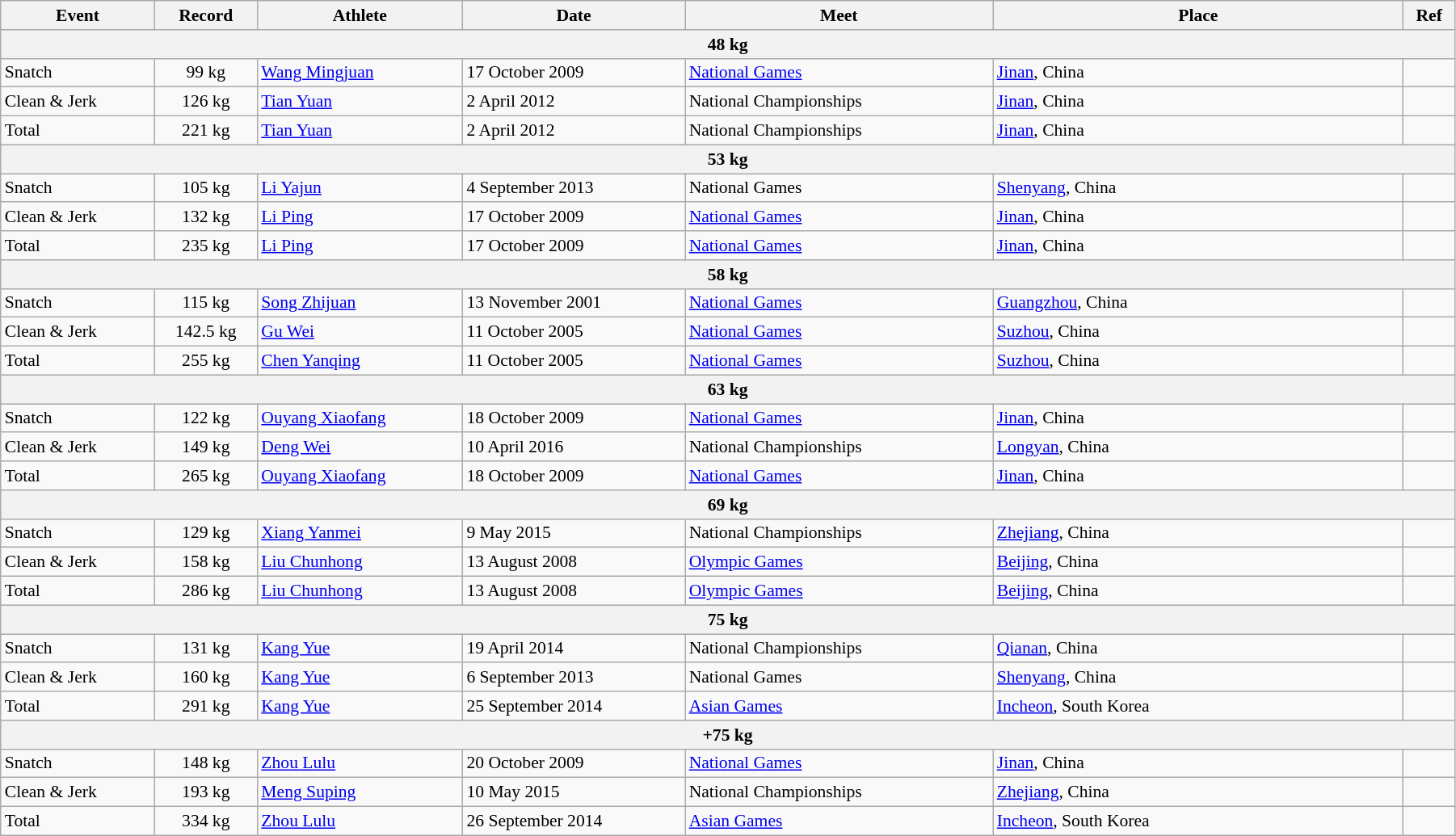<table class="wikitable" style="font-size:90%; width: 95%;">
<tr>
<th width=9%>Event</th>
<th width=6%>Record</th>
<th width=12%>Athlete</th>
<th width=13%>Date</th>
<th width=18%>Meet</th>
<th width=24%>Place</th>
<th width=3%>Ref</th>
</tr>
<tr bgcolor="#DDDDDD">
<th colspan="7">48 kg</th>
</tr>
<tr>
<td>Snatch</td>
<td align=center>99 kg</td>
<td><a href='#'>Wang Mingjuan</a></td>
<td>17 October 2009</td>
<td><a href='#'>National Games</a></td>
<td><a href='#'>Jinan</a>, China</td>
<td></td>
</tr>
<tr>
<td>Clean & Jerk</td>
<td align=center>126 kg</td>
<td><a href='#'>Tian Yuan</a></td>
<td>2 April 2012</td>
<td>National Championships</td>
<td><a href='#'>Jinan</a>, China</td>
<td></td>
</tr>
<tr>
<td>Total</td>
<td align=center>221 kg</td>
<td><a href='#'>Tian Yuan</a></td>
<td>2 April 2012</td>
<td>National Championships</td>
<td><a href='#'>Jinan</a>, China</td>
<td></td>
</tr>
<tr bgcolor="#DDDDDD">
<th colspan="7">53 kg</th>
</tr>
<tr>
<td>Snatch</td>
<td align=center>105 kg</td>
<td><a href='#'>Li Yajun</a></td>
<td>4 September 2013</td>
<td>National Games</td>
<td><a href='#'>Shenyang</a>, China</td>
<td></td>
</tr>
<tr>
<td>Clean & Jerk</td>
<td align=center>132 kg</td>
<td><a href='#'>Li Ping</a></td>
<td>17 October 2009</td>
<td><a href='#'>National Games</a></td>
<td><a href='#'>Jinan</a>, China</td>
<td></td>
</tr>
<tr>
<td>Total</td>
<td align=center>235 kg</td>
<td><a href='#'>Li Ping</a></td>
<td>17 October 2009</td>
<td><a href='#'>National Games</a></td>
<td><a href='#'>Jinan</a>, China</td>
<td></td>
</tr>
<tr bgcolor="#DDDDDD">
<th colspan="7">58 kg</th>
</tr>
<tr>
<td>Snatch</td>
<td align=center>115 kg</td>
<td><a href='#'>Song Zhijuan</a></td>
<td>13 November 2001</td>
<td><a href='#'>National Games</a></td>
<td><a href='#'>Guangzhou</a>, China</td>
<td></td>
</tr>
<tr>
<td>Clean & Jerk</td>
<td align=center>142.5 kg</td>
<td><a href='#'>Gu Wei</a></td>
<td>11 October 2005</td>
<td><a href='#'>National Games</a></td>
<td><a href='#'>Suzhou</a>, China</td>
<td></td>
</tr>
<tr>
<td>Total</td>
<td align=center>255 kg</td>
<td><a href='#'>Chen Yanqing</a></td>
<td>11 October 2005</td>
<td><a href='#'>National Games</a></td>
<td><a href='#'>Suzhou</a>, China</td>
<td></td>
</tr>
<tr bgcolor="#DDDDDD">
<th colspan="7">63 kg</th>
</tr>
<tr>
<td>Snatch</td>
<td align=center>122 kg</td>
<td><a href='#'>Ouyang Xiaofang</a></td>
<td>18 October 2009</td>
<td><a href='#'>National Games</a></td>
<td><a href='#'>Jinan</a>, China</td>
<td></td>
</tr>
<tr>
<td>Clean & Jerk</td>
<td align=center>149 kg</td>
<td><a href='#'>Deng Wei</a></td>
<td>10 April 2016</td>
<td>National Championships</td>
<td><a href='#'>Longyan</a>, China</td>
<td></td>
</tr>
<tr>
<td>Total</td>
<td align=center>265 kg</td>
<td><a href='#'>Ouyang Xiaofang</a></td>
<td>18 October 2009</td>
<td><a href='#'>National Games</a></td>
<td><a href='#'>Jinan</a>, China</td>
<td></td>
</tr>
<tr bgcolor="#DDDDDD">
<th colspan="7">69 kg</th>
</tr>
<tr>
<td>Snatch</td>
<td align=center>129 kg</td>
<td><a href='#'>Xiang Yanmei</a></td>
<td>9 May 2015</td>
<td>National Championships</td>
<td><a href='#'>Zhejiang</a>, China</td>
<td></td>
</tr>
<tr>
<td>Clean & Jerk</td>
<td align=center>158 kg</td>
<td><a href='#'>Liu Chunhong</a></td>
<td>13 August 2008</td>
<td><a href='#'>Olympic Games</a></td>
<td><a href='#'>Beijing</a>, China</td>
<td></td>
</tr>
<tr>
<td>Total</td>
<td align=center>286 kg</td>
<td><a href='#'>Liu Chunhong</a></td>
<td>13 August 2008</td>
<td><a href='#'>Olympic Games</a></td>
<td><a href='#'>Beijing</a>, China</td>
<td></td>
</tr>
<tr bgcolor="#DDDDDD">
<th colspan="7">75 kg</th>
</tr>
<tr>
<td>Snatch</td>
<td align=center>131 kg</td>
<td><a href='#'>Kang Yue</a></td>
<td>19 April 2014</td>
<td>National Championships</td>
<td><a href='#'>Qianan</a>, China</td>
<td></td>
</tr>
<tr>
<td>Clean & Jerk</td>
<td align=center>160 kg</td>
<td><a href='#'>Kang Yue</a></td>
<td>6 September 2013</td>
<td>National Games</td>
<td><a href='#'>Shenyang</a>, China</td>
<td></td>
</tr>
<tr>
<td>Total</td>
<td align=center>291 kg</td>
<td><a href='#'>Kang Yue</a></td>
<td>25 September 2014</td>
<td><a href='#'>Asian Games</a></td>
<td><a href='#'>Incheon</a>, South Korea</td>
<td></td>
</tr>
<tr bgcolor="#DDDDDD">
<th colspan="7">+75 kg</th>
</tr>
<tr>
<td>Snatch</td>
<td align=center>148 kg</td>
<td><a href='#'>Zhou Lulu</a></td>
<td>20 October 2009</td>
<td><a href='#'>National Games</a></td>
<td><a href='#'>Jinan</a>, China</td>
<td></td>
</tr>
<tr>
<td>Clean & Jerk</td>
<td align=center>193 kg</td>
<td><a href='#'>Meng Suping</a></td>
<td>10 May 2015</td>
<td>National Championships</td>
<td><a href='#'>Zhejiang</a>, China</td>
<td></td>
</tr>
<tr>
<td>Total</td>
<td align=center>334 kg</td>
<td><a href='#'>Zhou Lulu</a></td>
<td>26 September 2014</td>
<td><a href='#'>Asian Games</a></td>
<td><a href='#'>Incheon</a>, South Korea</td>
<td></td>
</tr>
</table>
